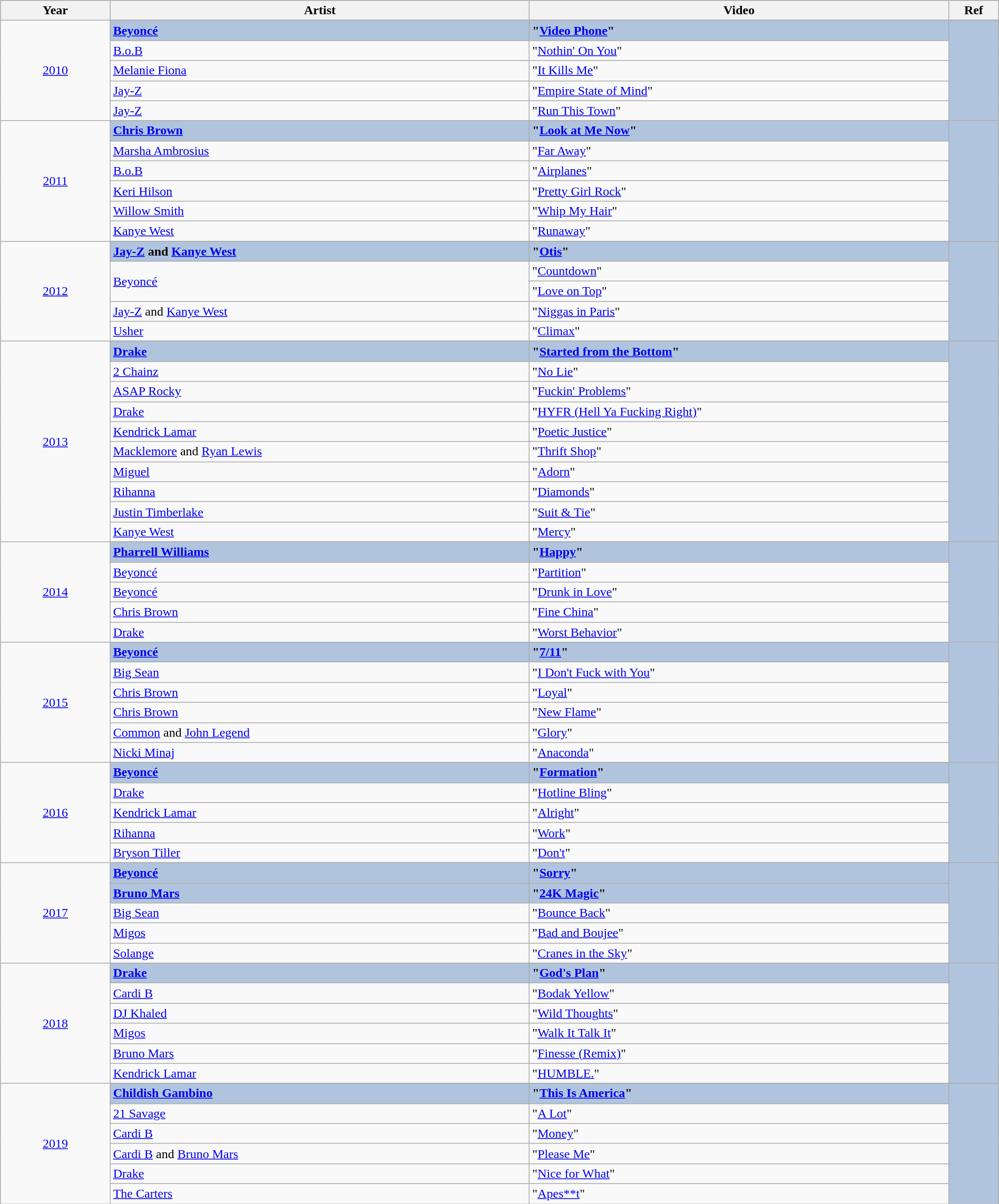<table class="wikitable" style="width:100%;">
<tr style="background:#bebebe;">
<th style="width:11%;">Year</th>
<th style="width:42%;">Artist</th>
<th style="width:42%;">Video</th>
<th style="width:5%;">Ref</th>
</tr>
<tr>
<td rowspan="6" align="center"><a href='#'>2010</a></td>
</tr>
<tr style="background:#B0C4DE">
<td><strong><a href='#'>Beyoncé</a> </strong></td>
<td><strong>"<a href='#'>Video Phone</a>"</strong></td>
<td rowspan="6" align="center"></td>
</tr>
<tr>
<td><a href='#'>B.o.B</a> </td>
<td>"<a href='#'>Nothin' On You</a>"</td>
</tr>
<tr>
<td><a href='#'>Melanie Fiona</a></td>
<td>"<a href='#'>It Kills Me</a>"</td>
</tr>
<tr>
<td><a href='#'>Jay-Z</a> </td>
<td>"<a href='#'>Empire State of Mind</a>"</td>
</tr>
<tr>
<td><a href='#'>Jay-Z</a> </td>
<td>"<a href='#'>Run This Town</a>"</td>
</tr>
<tr>
<td rowspan="7" align="center"><a href='#'>2011</a></td>
</tr>
<tr style="background:#B0C4DE">
<td><strong><a href='#'>Chris Brown</a> </strong></td>
<td><strong>"<a href='#'>Look at Me Now</a>"</strong></td>
<td rowspan="7" align="center"></td>
</tr>
<tr>
<td><a href='#'>Marsha Ambrosius</a></td>
<td>"<a href='#'>Far Away</a>"</td>
</tr>
<tr>
<td><a href='#'>B.o.B</a> </td>
<td>"<a href='#'>Airplanes</a>"</td>
</tr>
<tr>
<td><a href='#'>Keri Hilson</a></td>
<td>"<a href='#'>Pretty Girl Rock</a>"</td>
</tr>
<tr>
<td><a href='#'>Willow Smith</a></td>
<td>"<a href='#'>Whip My Hair</a>"</td>
</tr>
<tr>
<td><a href='#'>Kanye West</a> </td>
<td>"<a href='#'>Runaway</a>"</td>
</tr>
<tr>
<td rowspan="6" align="center"><a href='#'>2012</a></td>
</tr>
<tr style="background:#B0C4DE">
<td><strong><a href='#'>Jay-Z</a> and <a href='#'>Kanye West</a> </strong></td>
<td><strong>"<a href='#'>Otis</a>"</strong></td>
<td rowspan="6" align="center"></td>
</tr>
<tr>
<td rowspan="2"><a href='#'>Beyoncé</a></td>
<td>"<a href='#'>Countdown</a>"</td>
</tr>
<tr>
<td>"<a href='#'>Love on Top</a>"</td>
</tr>
<tr>
<td><a href='#'>Jay-Z</a> and <a href='#'>Kanye West</a></td>
<td>"<a href='#'>Niggas in Paris</a>"</td>
</tr>
<tr>
<td><a href='#'>Usher</a></td>
<td>"<a href='#'>Climax</a>"</td>
</tr>
<tr>
<td rowspan="11" align="center"><a href='#'>2013</a></td>
</tr>
<tr style="background:#B0C4DE">
<td><strong><a href='#'>Drake</a></strong></td>
<td><strong>"<a href='#'>Started from the Bottom</a>"</strong></td>
<td rowspan="11" align="center"></td>
</tr>
<tr>
<td><a href='#'>2 Chainz</a> </td>
<td>"<a href='#'>No Lie</a>"</td>
</tr>
<tr>
<td><a href='#'>ASAP Rocky</a> </td>
<td>"<a href='#'>Fuckin' Problems</a>"</td>
</tr>
<tr>
<td><a href='#'>Drake</a> </td>
<td>"<a href='#'>HYFR (Hell Ya Fucking Right)</a>"</td>
</tr>
<tr>
<td><a href='#'>Kendrick Lamar</a> </td>
<td>"<a href='#'>Poetic Justice</a>"</td>
</tr>
<tr>
<td><a href='#'>Macklemore</a> and <a href='#'>Ryan Lewis</a> </td>
<td>"<a href='#'>Thrift Shop</a>"</td>
</tr>
<tr>
<td><a href='#'>Miguel</a></td>
<td>"<a href='#'>Adorn</a>"</td>
</tr>
<tr>
<td><a href='#'>Rihanna</a></td>
<td>"<a href='#'>Diamonds</a>"</td>
</tr>
<tr>
<td><a href='#'>Justin Timberlake</a> </td>
<td>"<a href='#'>Suit & Tie</a>"</td>
</tr>
<tr>
<td><a href='#'>Kanye West</a> </td>
<td>"<a href='#'>Mercy</a>"</td>
</tr>
<tr>
<td rowspan="6" align="center"><a href='#'>2014</a></td>
</tr>
<tr style="background:#B0C4DE">
<td><strong><a href='#'>Pharrell Williams</a></strong></td>
<td><strong>"<a href='#'>Happy</a>"</strong></td>
<td rowspan="6" align="center"></td>
</tr>
<tr>
<td><a href='#'>Beyoncé</a></td>
<td>"<a href='#'>Partition</a>"</td>
</tr>
<tr>
<td><a href='#'>Beyoncé</a> </td>
<td>"<a href='#'>Drunk in Love</a>"</td>
</tr>
<tr>
<td><a href='#'>Chris Brown</a></td>
<td>"<a href='#'>Fine China</a>"</td>
</tr>
<tr>
<td><a href='#'>Drake</a></td>
<td>"<a href='#'>Worst Behavior</a>"</td>
</tr>
<tr>
<td rowspan="7" align="center"><a href='#'>2015</a></td>
</tr>
<tr style="background:#B0C4DE">
<td><strong><a href='#'>Beyoncé</a></strong></td>
<td><strong>"<a href='#'>7/11</a>"</strong></td>
<td rowspan="7" align="center"></td>
</tr>
<tr>
<td><a href='#'>Big Sean</a> </td>
<td>"<a href='#'>I Don't Fuck with You</a>"</td>
</tr>
<tr>
<td><a href='#'>Chris Brown</a> </td>
<td>"<a href='#'>Loyal</a>"</td>
</tr>
<tr>
<td><a href='#'>Chris Brown</a> </td>
<td>"<a href='#'>New Flame</a>"</td>
</tr>
<tr>
<td><a href='#'>Common</a> and <a href='#'>John Legend</a></td>
<td>"<a href='#'>Glory</a>"</td>
</tr>
<tr>
<td><a href='#'>Nicki Minaj</a></td>
<td>"<a href='#'>Anaconda</a>"</td>
</tr>
<tr>
<td rowspan="6" align="center"><a href='#'>2016</a></td>
</tr>
<tr style="background:#B0C4DE">
<td><strong><a href='#'>Beyoncé</a></strong></td>
<td><strong>"<a href='#'>Formation</a>"</strong></td>
<td rowspan="6" align="center"></td>
</tr>
<tr>
<td><a href='#'>Drake</a></td>
<td>"<a href='#'>Hotline Bling</a>"</td>
</tr>
<tr>
<td><a href='#'>Kendrick Lamar</a></td>
<td>"<a href='#'>Alright</a>"</td>
</tr>
<tr>
<td><a href='#'>Rihanna</a> </td>
<td>"<a href='#'>Work</a>"</td>
</tr>
<tr>
<td><a href='#'>Bryson Tiller</a></td>
<td>"<a href='#'>Don't</a>"</td>
</tr>
<tr>
<td rowspan="6" align="center"><a href='#'>2017</a></td>
</tr>
<tr style="background:#B0C4DE">
<td><strong><a href='#'>Beyoncé</a></strong></td>
<td><strong>"<a href='#'>Sorry</a>"</strong></td>
<td rowspan="6" align="center"></td>
</tr>
<tr style="background:#B0C4DE">
<td><strong><a href='#'>Bruno Mars</a></strong></td>
<td><strong>"<a href='#'>24K Magic</a>"</strong></td>
</tr>
<tr>
<td><a href='#'>Big Sean</a></td>
<td>"<a href='#'>Bounce Back</a>"</td>
</tr>
<tr>
<td><a href='#'>Migos</a> </td>
<td>"<a href='#'>Bad and Boujee</a>"</td>
</tr>
<tr>
<td><a href='#'>Solange</a></td>
<td>"<a href='#'>Cranes in the Sky</a>"</td>
</tr>
<tr>
<td rowspan="7" align="center"><a href='#'>2018</a></td>
</tr>
<tr style="background:#B0C4DE">
<td><strong><a href='#'>Drake</a></strong></td>
<td><strong>"<a href='#'>God's Plan</a>"</strong></td>
<td rowspan="6" align="center"></td>
</tr>
<tr>
<td><a href='#'>Cardi B</a></td>
<td>"<a href='#'>Bodak Yellow</a>"</td>
</tr>
<tr>
<td><a href='#'>DJ Khaled</a> </td>
<td>"<a href='#'>Wild Thoughts</a>"</td>
</tr>
<tr>
<td><a href='#'>Migos</a> </td>
<td>"<a href='#'>Walk It Talk It</a>"</td>
</tr>
<tr>
<td><a href='#'>Bruno Mars</a> </td>
<td>"<a href='#'>Finesse (Remix)</a>"</td>
</tr>
<tr>
<td><a href='#'>Kendrick Lamar</a></td>
<td>"<a href='#'>HUMBLE.</a>"</td>
</tr>
<tr>
<td rowspan="7" align="center"><a href='#'>2019</a></td>
</tr>
<tr style="background:#B0C4DE">
<td><strong><a href='#'>Childish Gambino</a></strong></td>
<td><strong>"<a href='#'>This Is America</a>"</strong></td>
<td rowspan="6" align="center"></td>
</tr>
<tr>
<td><a href='#'>21 Savage</a> </td>
<td>"<a href='#'>A Lot</a>"</td>
</tr>
<tr>
<td><a href='#'>Cardi B</a></td>
<td>"<a href='#'>Money</a>"</td>
</tr>
<tr>
<td><a href='#'>Cardi B</a> and <a href='#'>Bruno Mars</a></td>
<td>"<a href='#'>Please Me</a>"</td>
</tr>
<tr>
<td><a href='#'>Drake</a></td>
<td>"<a href='#'>Nice for What</a>"</td>
</tr>
<tr>
<td><a href='#'>The Carters</a></td>
<td>"<a href='#'>Apes**t</a>"</td>
</tr>
</table>
